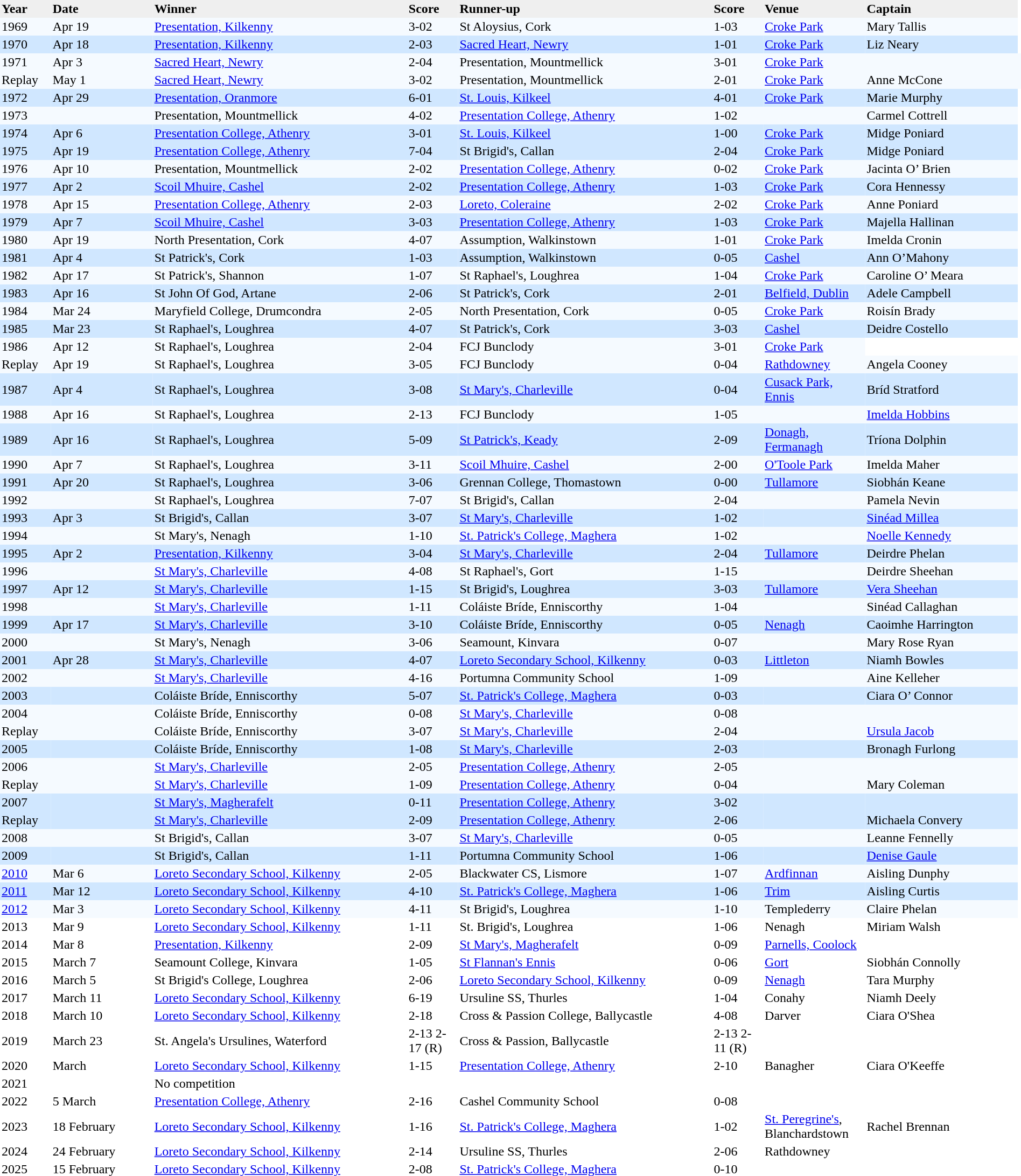<table cellpadding=2 cellspacing=4 width=100% style="border-collapse:collapse">
<tr align=left style="background:#efefef;">
<th width=5%>Year</th>
<th width=10%>Date</th>
<th width=25%>Winner</th>
<th width=5%>Score</th>
<th width=25%>Runner-up</th>
<th width=5%>Score</th>
<th width=10%>Venue</th>
<th width=20%>Captain</th>
</tr>
<tr bgcolor=#F5FAFF>
<td>1969</td>
<td>Apr 19</td>
<td><a href='#'>Presentation, Kilkenny</a></td>
<td>3-02</td>
<td>St Aloysius, Cork</td>
<td>1-03</td>
<td><a href='#'>Croke Park</a></td>
<td>Mary Tallis</td>
</tr>
<tr bgcolor=#D0E7FF>
<td>1970</td>
<td>Apr 18</td>
<td><a href='#'>Presentation, Kilkenny</a></td>
<td>2-03</td>
<td><a href='#'>Sacred Heart, Newry</a></td>
<td>1-01</td>
<td><a href='#'>Croke Park</a></td>
<td>Liz Neary</td>
</tr>
<tr bgcolor=#F5FAFF>
<td>1971</td>
<td>Apr 3</td>
<td><a href='#'>Sacred Heart, Newry</a></td>
<td>2-04</td>
<td>Presentation, Mountmellick</td>
<td>3-01</td>
<td><a href='#'>Croke Park</a></td>
<td></td>
<td></td>
</tr>
<tr bgcolor=#F5FAFF>
<td>Replay</td>
<td>May 1</td>
<td><a href='#'>Sacred Heart, Newry</a></td>
<td>3-02</td>
<td>Presentation, Mountmellick</td>
<td>2-01</td>
<td><a href='#'>Croke Park</a></td>
<td>Anne McCone</td>
<td></td>
</tr>
<tr bgcolor=#D0E7FF>
<td>1972</td>
<td>Apr 29</td>
<td><a href='#'>Presentation, Oranmore</a></td>
<td>6-01</td>
<td><a href='#'>St. Louis, Kilkeel</a></td>
<td>4-01</td>
<td><a href='#'>Croke Park</a></td>
<td>Marie Murphy</td>
</tr>
<tr bgcolor=#F5FAFF>
<td>1973</td>
<td></td>
<td>Presentation, Mountmellick</td>
<td>4-02</td>
<td><a href='#'>Presentation College, Athenry</a></td>
<td>1-02</td>
<td></td>
<td>Carmel Cottrell</td>
</tr>
<tr bgcolor=#D0E7FF>
<td>1974</td>
<td>Apr 6</td>
<td><a href='#'>Presentation College, Athenry</a></td>
<td>3-01</td>
<td><a href='#'>St. Louis, Kilkeel</a></td>
<td>1-00</td>
<td><a href='#'>Croke Park</a></td>
<td>Midge Poniard</td>
</tr>
<tr bgcolor=#D0E7FF>
<td>1975</td>
<td>Apr 19</td>
<td><a href='#'>Presentation College, Athenry</a></td>
<td>7-04</td>
<td>St Brigid's, Callan</td>
<td>2-04</td>
<td><a href='#'>Croke Park</a></td>
<td>Midge Poniard</td>
</tr>
<tr bgcolor=#F5FAFF>
<td>1976</td>
<td>Apr 10</td>
<td>Presentation, Mountmellick</td>
<td>2-02</td>
<td><a href='#'>Presentation College, Athenry</a></td>
<td>0-02</td>
<td><a href='#'>Croke Park</a></td>
<td>Jacinta O’ Brien</td>
</tr>
<tr bgcolor=#D0E7FF>
<td>1977</td>
<td>Apr 2</td>
<td><a href='#'>Scoil Mhuire, Cashel</a></td>
<td>2-02</td>
<td><a href='#'>Presentation College, Athenry</a></td>
<td>1-03</td>
<td><a href='#'>Croke Park</a></td>
<td>Cora Hennessy</td>
</tr>
<tr bgcolor=#F5FAFF>
<td>1978</td>
<td>Apr 15</td>
<td><a href='#'>Presentation College, Athenry</a></td>
<td>2-03</td>
<td><a href='#'>Loreto, Coleraine</a></td>
<td>2-02</td>
<td><a href='#'>Croke Park</a></td>
<td>Anne Poniard</td>
</tr>
<tr bgcolor=#D0E7FF>
<td>1979</td>
<td>Apr 7</td>
<td><a href='#'>Scoil Mhuire, Cashel</a></td>
<td>3-03</td>
<td><a href='#'>Presentation College, Athenry</a></td>
<td>1-03</td>
<td><a href='#'>Croke Park</a></td>
<td>Majella Hallinan</td>
</tr>
<tr bgcolor=#F5FAFF>
<td>1980</td>
<td>Apr 19</td>
<td>North Presentation, Cork</td>
<td>4-07</td>
<td>Assumption, Walkinstown</td>
<td>1-01</td>
<td><a href='#'>Croke Park</a></td>
<td>Imelda Cronin</td>
</tr>
<tr bgcolor=#D0E7FF>
<td>1981</td>
<td>Apr 4</td>
<td>St Patrick's, Cork</td>
<td>1-03</td>
<td>Assumption, Walkinstown</td>
<td>0-05</td>
<td><a href='#'>Cashel</a></td>
<td>Ann O’Mahony</td>
</tr>
<tr bgcolor=#F5FAFF>
<td>1982</td>
<td>Apr 17</td>
<td>St Patrick's, Shannon</td>
<td>1-07</td>
<td>St Raphael's, Loughrea</td>
<td>1-04</td>
<td><a href='#'>Croke Park</a></td>
<td>Caroline O’ Meara</td>
</tr>
<tr bgcolor=#D0E7FF>
<td>1983</td>
<td>Apr 16</td>
<td>St John Of God, Artane</td>
<td>2-06</td>
<td>St Patrick's, Cork</td>
<td>2-01</td>
<td><a href='#'>Belfield, Dublin</a></td>
<td>Adele Campbell</td>
</tr>
<tr bgcolor=#F5FAFF>
<td>1984</td>
<td>Mar 24</td>
<td>Maryfield College, Drumcondra</td>
<td>2-05</td>
<td>North Presentation, Cork</td>
<td>0-05</td>
<td><a href='#'>Croke Park</a></td>
<td>Roisín Brady</td>
</tr>
<tr bgcolor=#D0E7FF>
<td>1985</td>
<td>Mar 23</td>
<td>St Raphael's, Loughrea</td>
<td>4-07</td>
<td>St Patrick's, Cork</td>
<td>3-03</td>
<td><a href='#'>Cashel</a></td>
<td>Deidre Costello</td>
</tr>
<tr bgcolor=#F5FAFF>
<td>1986</td>
<td>Apr 12</td>
<td>St Raphael's, Loughrea</td>
<td>2-04</td>
<td>FCJ Bunclody</td>
<td>3-01</td>
<td><a href='#'>Croke Park</a></td>
</tr>
<tr bgcolor=#F5FAFF>
<td>Replay</td>
<td>Apr 19</td>
<td>St Raphael's, Loughrea</td>
<td>3-05</td>
<td>FCJ Bunclody</td>
<td>0-04</td>
<td><a href='#'>Rathdowney</a></td>
<td>Angela Cooney</td>
</tr>
<tr bgcolor=#D0E7FF>
<td>1987</td>
<td>Apr 4</td>
<td>St Raphael's, Loughrea</td>
<td>3-08</td>
<td><a href='#'>St Mary's, Charleville</a></td>
<td>0-04</td>
<td><a href='#'>Cusack Park, Ennis</a></td>
<td>Bríd Stratford</td>
</tr>
<tr bgcolor=#F5FAFF>
<td>1988</td>
<td>Apr 16</td>
<td>St Raphael's, Loughrea</td>
<td>2-13</td>
<td>FCJ Bunclody</td>
<td>1-05</td>
<td></td>
<td><a href='#'>Imelda Hobbins</a></td>
</tr>
<tr bgcolor=#D0E7FF>
<td>1989</td>
<td>Apr 16</td>
<td>St Raphael's, Loughrea</td>
<td>5-09</td>
<td><a href='#'>St Patrick's, Keady</a></td>
<td>2-09</td>
<td><a href='#'>Donagh, Fermanagh</a></td>
<td>Tríona Dolphin</td>
</tr>
<tr bgcolor=#F5FAFF>
<td>1990</td>
<td>Apr 7</td>
<td>St Raphael's, Loughrea</td>
<td>3-11</td>
<td><a href='#'>Scoil Mhuire, Cashel</a></td>
<td>2-00</td>
<td><a href='#'>O'Toole Park</a></td>
<td>Imelda Maher</td>
</tr>
<tr bgcolor=#D0E7FF>
<td>1991</td>
<td>Apr 20</td>
<td>St Raphael's, Loughrea</td>
<td>3-06</td>
<td>Grennan College, Thomastown</td>
<td>0-00</td>
<td><a href='#'>Tullamore</a></td>
<td>Siobhán Keane</td>
</tr>
<tr bgcolor=#F5FAFF>
<td>1992</td>
<td></td>
<td>St Raphael's, Loughrea</td>
<td>7-07</td>
<td>St Brigid's, Callan</td>
<td>2-04</td>
<td></td>
<td>Pamela Nevin</td>
</tr>
<tr bgcolor=#D0E7FF>
<td>1993</td>
<td>Apr 3</td>
<td>St Brigid's, Callan</td>
<td>3-07</td>
<td><a href='#'>St Mary's, Charleville</a></td>
<td>1-02</td>
<td></td>
<td><a href='#'>Sinéad Millea</a></td>
</tr>
<tr bgcolor=#F5FAFF>
<td>1994</td>
<td></td>
<td>St Mary's, Nenagh</td>
<td>1-10</td>
<td><a href='#'>St. Patrick's College, Maghera</a></td>
<td>1-02</td>
<td></td>
<td><a href='#'>Noelle Kennedy</a></td>
</tr>
<tr bgcolor=#D0E7FF>
<td>1995</td>
<td>Apr 2</td>
<td><a href='#'>Presentation, Kilkenny</a></td>
<td>3-04</td>
<td><a href='#'>St Mary's, Charleville</a></td>
<td>2-04</td>
<td><a href='#'>Tullamore</a></td>
<td>Deirdre Phelan</td>
</tr>
<tr bgcolor=#F5FAFF>
<td>1996</td>
<td></td>
<td><a href='#'>St Mary's, Charleville</a></td>
<td>4-08</td>
<td>St Raphael's, Gort</td>
<td>1-15</td>
<td></td>
<td>Deirdre Sheehan</td>
</tr>
<tr bgcolor=#D0E7FF>
<td>1997</td>
<td>Apr 12</td>
<td><a href='#'>St Mary's, Charleville</a></td>
<td>1-15</td>
<td>St Brigid's, Loughrea</td>
<td>3-03</td>
<td><a href='#'>Tullamore</a></td>
<td><a href='#'>Vera Sheehan</a></td>
</tr>
<tr bgcolor=#F5FAFF>
<td>1998</td>
<td></td>
<td><a href='#'>St Mary's, Charleville</a></td>
<td>1-11</td>
<td>Coláiste Bríde, Enniscorthy</td>
<td>1-04</td>
<td></td>
<td>Sinéad Callaghan</td>
</tr>
<tr bgcolor=#D0E7FF>
<td>1999</td>
<td>Apr 17</td>
<td><a href='#'>St Mary's, Charleville</a></td>
<td>3-10</td>
<td>Coláiste Bríde, Enniscorthy</td>
<td>0-05</td>
<td><a href='#'>Nenagh</a></td>
<td>Caoimhe Harrington</td>
</tr>
<tr bgcolor=#F5FAFF>
<td>2000</td>
<td></td>
<td>St Mary's, Nenagh</td>
<td>3-06</td>
<td>Seamount, Kinvara</td>
<td>0-07</td>
<td></td>
<td>Mary Rose Ryan</td>
</tr>
<tr bgcolor=#D0E7FF>
<td>2001</td>
<td>Apr 28</td>
<td><a href='#'>St Mary's, Charleville</a></td>
<td>4-07</td>
<td><a href='#'>Loreto Secondary School, Kilkenny</a></td>
<td>0-03</td>
<td><a href='#'>Littleton</a></td>
<td>Niamh Bowles</td>
</tr>
<tr bgcolor=#F5FAFF>
<td>2002</td>
<td></td>
<td><a href='#'>St Mary's, Charleville</a></td>
<td>4-16</td>
<td>Portumna Community School</td>
<td>1-09</td>
<td></td>
<td>Aine Kelleher</td>
</tr>
<tr bgcolor=#D0E7FF>
<td>2003</td>
<td></td>
<td>Coláiste Bríde, Enniscorthy</td>
<td>5-07</td>
<td><a href='#'>St. Patrick's College, Maghera</a></td>
<td>0-03</td>
<td></td>
<td>Ciara O’ Connor</td>
</tr>
<tr bgcolor=#F5FAFF>
<td>2004</td>
<td></td>
<td>Coláiste Bríde, Enniscorthy</td>
<td>0-08</td>
<td><a href='#'>St Mary's, Charleville</a></td>
<td>0-08</td>
<td></td>
<td></td>
</tr>
<tr bgcolor=#F5FAFF>
<td>Replay</td>
<td></td>
<td>Coláiste Bríde, Enniscorthy</td>
<td>3-07</td>
<td><a href='#'>St Mary's, Charleville</a></td>
<td>2-04</td>
<td></td>
<td><a href='#'>Ursula Jacob</a></td>
</tr>
<tr bgcolor=#D0E7FF>
<td>2005</td>
<td></td>
<td>Coláiste Bríde, Enniscorthy</td>
<td>1-08</td>
<td><a href='#'>St Mary's, Charleville</a></td>
<td>2-03</td>
<td></td>
<td>Bronagh Furlong</td>
</tr>
<tr bgcolor=#F5FAFF>
<td>2006</td>
<td></td>
<td><a href='#'>St Mary's, Charleville</a></td>
<td>2-05</td>
<td><a href='#'>Presentation College, Athenry</a></td>
<td>2-05</td>
<td></td>
<td></td>
</tr>
<tr bgcolor=#F5FAFF>
<td>Replay</td>
<td></td>
<td><a href='#'>St Mary's, Charleville</a></td>
<td>1-09</td>
<td><a href='#'>Presentation College, Athenry</a></td>
<td>0-04</td>
<td></td>
<td>Mary Coleman</td>
</tr>
<tr bgcolor=#D0E7FF>
<td>2007</td>
<td></td>
<td><a href='#'>St Mary's, Magherafelt</a></td>
<td>0-11</td>
<td><a href='#'>Presentation College, Athenry</a></td>
<td>3-02</td>
<td></td>
<td></td>
</tr>
<tr bgcolor=#D0E7FF>
<td>Replay</td>
<td></td>
<td><a href='#'>St Mary's, Charleville</a></td>
<td>2-09</td>
<td><a href='#'>Presentation College, Athenry</a></td>
<td>2-06</td>
<td></td>
<td>Michaela Convery</td>
</tr>
<tr bgcolor=#F5FAFF>
<td>2008</td>
<td></td>
<td>St Brigid's, Callan</td>
<td>3-07</td>
<td><a href='#'>St Mary's, Charleville</a></td>
<td>0-05</td>
<td></td>
<td>Leanne Fennelly</td>
</tr>
<tr bgcolor=#D0E7FF>
<td>2009</td>
<td></td>
<td>St Brigid's, Callan</td>
<td>1-11</td>
<td>Portumna Community School</td>
<td>1-06</td>
<td></td>
<td><a href='#'>Denise Gaule</a></td>
</tr>
<tr bgcolor=#F5FAFF>
<td><a href='#'>2010</a></td>
<td>Mar 6</td>
<td><a href='#'>Loreto Secondary School, Kilkenny</a></td>
<td>2-05</td>
<td>Blackwater CS, Lismore</td>
<td>1-07</td>
<td><a href='#'>Ardfinnan</a></td>
<td>Aisling Dunphy</td>
</tr>
<tr bgcolor=#D0E7FF>
<td><a href='#'>2011</a></td>
<td>Mar 12</td>
<td><a href='#'>Loreto Secondary School, Kilkenny</a></td>
<td>4-10</td>
<td><a href='#'>St. Patrick's College, Maghera</a></td>
<td>1-06</td>
<td><a href='#'>Trim</a></td>
<td>Aisling Curtis</td>
</tr>
<tr bgcolor=#F5FAFF>
<td><a href='#'>2012</a></td>
<td>Mar 3</td>
<td><a href='#'>Loreto Secondary School, Kilkenny</a></td>
<td>4-11</td>
<td>St Brigid's, Loughrea</td>
<td>1-10</td>
<td>Templederry</td>
<td>Claire Phelan</td>
</tr>
<tr>
<td>2013</td>
<td>Mar 9</td>
<td><a href='#'>Loreto Secondary School, Kilkenny</a></td>
<td>1-11</td>
<td>St. Brigid's, Loughrea</td>
<td>1-06</td>
<td>Nenagh</td>
<td>Miriam Walsh</td>
</tr>
<tr>
<td>2014</td>
<td>Mar 8</td>
<td><a href='#'>Presentation, Kilkenny</a></td>
<td>2-09</td>
<td><a href='#'>St Mary's, Magherafelt</a></td>
<td>0-09</td>
<td><a href='#'>Parnells, Coolock</a></td>
<td></td>
</tr>
<tr>
<td>2015</td>
<td>March 7</td>
<td>Seamount College, Kinvara</td>
<td>1-05</td>
<td><a href='#'>St Flannan's Ennis</a></td>
<td>0-06</td>
<td><a href='#'>Gort</a></td>
<td>Siobhán Connolly</td>
<td></td>
</tr>
<tr>
<td>2016</td>
<td>March 5</td>
<td>St Brigid's College, Loughrea</td>
<td>2-06</td>
<td><a href='#'>Loreto Secondary School, Kilkenny</a></td>
<td>0-09</td>
<td><a href='#'>Nenagh</a></td>
<td>Tara Murphy</td>
<td></td>
</tr>
<tr>
<td>2017</td>
<td>March 11</td>
<td><a href='#'>Loreto Secondary School, Kilkenny</a></td>
<td>6-19</td>
<td>Ursuline SS, Thurles</td>
<td>1-04</td>
<td>Conahy</td>
<td>Niamh Deely</td>
</tr>
<tr>
<td>2018</td>
<td>March 10</td>
<td><a href='#'>Loreto Secondary School, Kilkenny</a></td>
<td>2-18</td>
<td>Cross & Passion College, Ballycastle</td>
<td>4-08</td>
<td>Darver</td>
<td>Ciara O'Shea</td>
</tr>
<tr>
<td>2019</td>
<td>March 23</td>
<td>St. Angela's Ursulines, Waterford</td>
<td>2-13 2-17 (R)</td>
<td>Cross & Passion, Ballycastle</td>
<td>2-13 2-11 (R)</td>
<td></td>
</tr>
<tr>
<td>2020</td>
<td>March</td>
<td><a href='#'>Loreto Secondary School, Kilkenny</a></td>
<td>1-15</td>
<td><a href='#'>Presentation College, Athenry</a></td>
<td>2-10</td>
<td>Banagher</td>
<td>Ciara O'Keeffe</td>
</tr>
<tr>
<td>2021</td>
<td></td>
<td>No competition</td>
</tr>
<tr>
<td>2022</td>
<td>5 March</td>
<td><a href='#'>Presentation College, Athenry</a></td>
<td>2-16</td>
<td>Cashel Community School</td>
<td>0-08</td>
<td></td>
</tr>
<tr>
<td>2023</td>
<td>18 February</td>
<td><a href='#'>Loreto Secondary School, Kilkenny</a></td>
<td>1-16</td>
<td><a href='#'>St. Patrick's College, Maghera</a></td>
<td>1-02</td>
<td><a href='#'>St. Peregrine's</a>, Blanchardstown</td>
<td>Rachel Brennan</td>
</tr>
<tr>
<td>2024</td>
<td>24 February</td>
<td><a href='#'>Loreto Secondary School, Kilkenny</a></td>
<td>2-14</td>
<td>Ursuline SS, Thurles</td>
<td>2-06</td>
<td>Rathdowney</td>
<td></td>
</tr>
<tr>
<td>2025</td>
<td>15 February</td>
<td><a href='#'>Loreto Secondary School, Kilkenny</a></td>
<td>2-08</td>
<td><a href='#'>St. Patrick's College, Maghera</a></td>
<td>0-10</td>
<td></td>
<td></td>
</tr>
</table>
